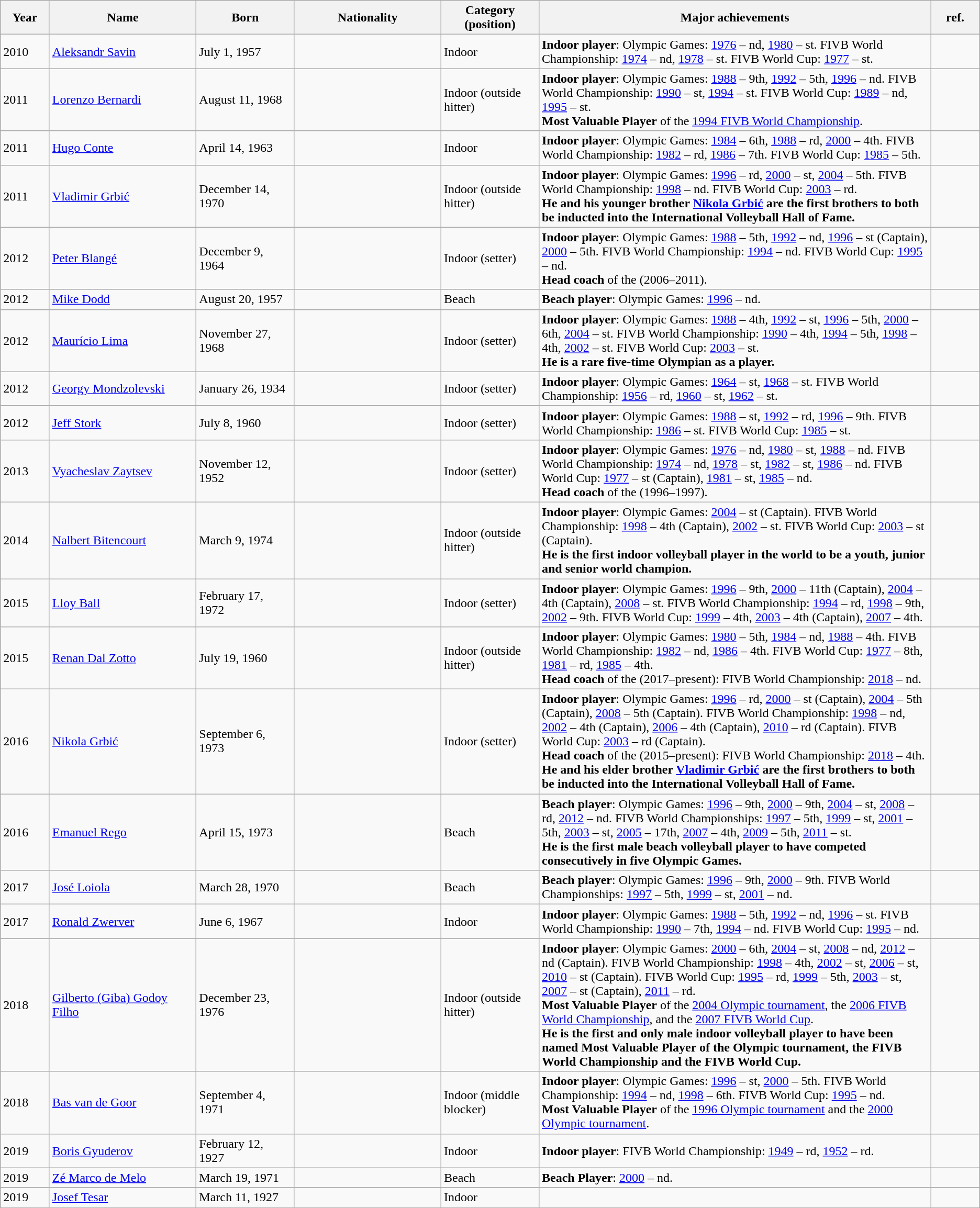<table class="wikitable">
<tr>
<th style="width: 5%;">Year</th>
<th style="width: 15%;">Name</th>
<th style="width: 10%;">Born</th>
<th style="width: 15%;">Nationality</th>
<th style="width: 10%;">Category (position)</th>
<th style="width: 40%;">Major achievements</th>
<th style="width: 5%;">ref.</th>
</tr>
<tr>
<td>2010</td>
<td><a href='#'>Aleksandr Savin</a></td>
<td>July 1, 1957</td>
<td><br></td>
<td>Indoor</td>
<td><strong>Indoor player</strong>: Olympic Games: <a href='#'>1976</a> – nd, <a href='#'>1980</a> – st. FIVB World Championship: <a href='#'>1974</a> – nd, <a href='#'>1978</a> – st. FIVB World Cup: <a href='#'>1977</a> – st.</td>
<td></td>
</tr>
<tr>
<td>2011</td>
<td><a href='#'>Lorenzo Bernardi</a></td>
<td>August 11, 1968</td>
<td></td>
<td>Indoor (outside hitter)</td>
<td><strong>Indoor player</strong>: Olympic Games: <a href='#'>1988</a> – 9th, <a href='#'>1992</a> – 5th, <a href='#'>1996</a> – nd. FIVB World Championship: <a href='#'>1990</a> – st, <a href='#'>1994</a> – st. FIVB World Cup: <a href='#'>1989</a> – nd, <a href='#'>1995</a> – st.<br><strong>Most Valuable Player</strong> of the <a href='#'>1994 FIVB World Championship</a>.</td>
<td></td>
</tr>
<tr>
<td>2011</td>
<td><a href='#'>Hugo Conte</a></td>
<td>April 14, 1963</td>
<td></td>
<td>Indoor</td>
<td><strong>Indoor player</strong>: Olympic Games: <a href='#'>1984</a> – 6th, <a href='#'>1988</a> – rd, <a href='#'>2000</a> – 4th. FIVB World Championship: <a href='#'>1982</a> – rd, <a href='#'>1986</a> – 7th. FIVB World Cup: <a href='#'>1985</a> – 5th.</td>
<td></td>
</tr>
<tr>
<td>2011</td>
<td><a href='#'>Vladimir Grbić</a></td>
<td>December 14, 1970</td>
<td><br><br></td>
<td>Indoor (outside hitter)</td>
<td><strong>Indoor player</strong>: Olympic Games: <a href='#'>1996</a> – rd, <a href='#'>2000</a> – st, <a href='#'>2004</a> – 5th. FIVB World Championship: <a href='#'>1998</a> – nd. FIVB World Cup: <a href='#'>2003</a> – rd.<br><strong>He and his younger brother <a href='#'>Nikola Grbić</a> are the first brothers to both be inducted into the International Volleyball Hall of Fame.</strong></td>
<td></td>
</tr>
<tr>
<td>2012</td>
<td><a href='#'>Peter Blangé</a></td>
<td>December 9, 1964</td>
<td></td>
<td>Indoor (setter)</td>
<td><strong>Indoor player</strong>: Olympic Games: <a href='#'>1988</a> – 5th, <a href='#'>1992</a> – nd, <a href='#'>1996</a> – st (Captain), <a href='#'>2000</a> – 5th. FIVB World Championship: <a href='#'>1994</a> – nd. FIVB World Cup: <a href='#'>1995</a> – nd.<br><strong>Head coach</strong> of the  (2006–2011).</td>
<td></td>
</tr>
<tr>
<td>2012</td>
<td><a href='#'>Mike Dodd</a></td>
<td>August 20, 1957</td>
<td></td>
<td>Beach</td>
<td><strong>Beach player</strong>: Olympic Games: <a href='#'>1996</a> – nd.</td>
<td></td>
</tr>
<tr>
<td>2012</td>
<td><a href='#'>Maurício Lima</a></td>
<td>November 27, 1968</td>
<td></td>
<td>Indoor (setter)</td>
<td><strong>Indoor player</strong>: Olympic Games: <a href='#'>1988</a> – 4th, <a href='#'>1992</a> – st, <a href='#'>1996</a> – 5th, <a href='#'>2000</a> – 6th, <a href='#'>2004</a> – st. FIVB World Championship: <a href='#'>1990</a> – 4th, <a href='#'>1994</a> – 5th, <a href='#'>1998</a> – 4th, <a href='#'>2002</a> – st. FIVB World Cup: <a href='#'>2003</a> – st.<br><strong>He is a rare five-time Olympian as a player.</strong></td>
<td></td>
</tr>
<tr>
<td>2012</td>
<td><a href='#'>Georgy Mondzolevski</a></td>
<td>January 26, 1934</td>
<td><br></td>
<td>Indoor (setter)</td>
<td><strong>Indoor player</strong>: Olympic Games: <a href='#'>1964</a> – st, <a href='#'>1968</a> – st. FIVB World Championship: <a href='#'>1956</a> – rd, <a href='#'>1960</a> – st, <a href='#'>1962</a> – st.</td>
<td></td>
</tr>
<tr>
<td>2012</td>
<td><a href='#'>Jeff Stork</a></td>
<td>July 8, 1960</td>
<td></td>
<td>Indoor (setter)</td>
<td><strong>Indoor player</strong>: Olympic Games: <a href='#'>1988</a> – st, <a href='#'>1992</a> – rd, <a href='#'>1996</a> – 9th. FIVB World Championship: <a href='#'>1986</a> – st. FIVB World Cup: <a href='#'>1985</a> – st.</td>
<td></td>
</tr>
<tr>
<td>2013</td>
<td><a href='#'>Vyacheslav Zaytsev</a></td>
<td>November 12, 1952</td>
<td><br></td>
<td>Indoor (setter)</td>
<td><strong>Indoor player</strong>: Olympic Games: <a href='#'>1976</a> – nd, <a href='#'>1980</a> – st, <a href='#'>1988</a> – nd. FIVB World Championship: <a href='#'>1974</a> – nd, <a href='#'>1978</a> – st, <a href='#'>1982</a> – st, <a href='#'>1986</a> – nd. FIVB World Cup: <a href='#'>1977</a> – st (Captain), <a href='#'>1981</a> – st, <a href='#'>1985</a> – nd.<br><strong>Head coach</strong> of the  (1996–1997).</td>
<td></td>
</tr>
<tr>
<td>2014</td>
<td><a href='#'>Nalbert Bitencourt</a></td>
<td>March 9, 1974</td>
<td></td>
<td>Indoor (outside hitter)</td>
<td><strong>Indoor player</strong>: Olympic Games: <a href='#'>2004</a> – st (Captain). FIVB World Championship: <a href='#'>1998</a> – 4th (Captain), <a href='#'>2002</a> – st. FIVB World Cup: <a href='#'>2003</a> – st (Captain).<br><strong>He is the first indoor volleyball player in the world to be a youth, junior and senior world champion.</strong></td>
<td></td>
</tr>
<tr>
<td>2015</td>
<td><a href='#'>Lloy Ball</a></td>
<td>February 17, 1972</td>
<td></td>
<td>Indoor (setter)</td>
<td><strong>Indoor player</strong>: Olympic Games: <a href='#'>1996</a> – 9th, <a href='#'>2000</a> – 11th (Captain), <a href='#'>2004</a> – 4th (Captain), <a href='#'>2008</a> – st. FIVB World Championship: <a href='#'>1994</a> – rd, <a href='#'>1998</a> – 9th, <a href='#'>2002</a> – 9th. FIVB World Cup: <a href='#'>1999</a> – 4th, <a href='#'>2003</a> – 4th (Captain), <a href='#'>2007</a> – 4th.</td>
<td></td>
</tr>
<tr>
<td>2015</td>
<td><a href='#'>Renan Dal Zotto</a></td>
<td>July 19, 1960</td>
<td></td>
<td>Indoor (outside hitter)</td>
<td><strong>Indoor player</strong>: Olympic Games: <a href='#'>1980</a> – 5th, <a href='#'>1984</a> – nd, <a href='#'>1988</a> – 4th. FIVB World Championship: <a href='#'>1982</a> – nd, <a href='#'>1986</a> – 4th. FIVB World Cup: <a href='#'>1977</a> – 8th, <a href='#'>1981</a> – rd, <a href='#'>1985</a> – 4th.<br><strong>Head coach</strong> of the  (2017–present): FIVB World Championship: <a href='#'>2018</a> – nd.</td>
<td></td>
</tr>
<tr>
<td>2016</td>
<td><a href='#'>Nikola Grbić</a></td>
<td>September 6, 1973</td>
<td><br><br></td>
<td>Indoor (setter)</td>
<td><strong>Indoor player</strong>: Olympic Games: <a href='#'>1996</a> – rd, <a href='#'>2000</a> – st (Captain), <a href='#'>2004</a> – 5th (Captain), <a href='#'>2008</a> – 5th (Captain). FIVB World Championship: <a href='#'>1998</a> – nd, <a href='#'>2002</a> – 4th (Captain), <a href='#'>2006</a> – 4th (Captain), <a href='#'>2010</a> – rd (Captain). FIVB World Cup: <a href='#'>2003</a> – rd (Captain).<br><strong>Head coach</strong> of the  (2015–present): FIVB World Championship: <a href='#'>2018</a> – 4th.<br><strong>He and his elder brother <a href='#'>Vladimir Grbić</a> are the first brothers to both be inducted into the International Volleyball Hall of Fame.</strong></td>
<td></td>
</tr>
<tr>
<td>2016</td>
<td><a href='#'>Emanuel Rego</a></td>
<td>April 15, 1973</td>
<td></td>
<td>Beach</td>
<td><strong>Beach player</strong>: Olympic Games: <a href='#'>1996</a> – 9th, <a href='#'>2000</a> – 9th, <a href='#'>2004</a> – st, <a href='#'>2008</a> – rd, <a href='#'>2012</a> – nd. FIVB World Championships: <a href='#'>1997</a> – 5th, <a href='#'>1999</a> – st, <a href='#'>2001</a> – 5th, <a href='#'>2003</a> – st, <a href='#'>2005</a> – 17th, <a href='#'>2007</a> – 4th, <a href='#'>2009</a> – 5th, <a href='#'>2011</a> – st.<br><strong>He is the first male beach volleyball player to have competed consecutively in five Olympic Games.</strong></td>
<td></td>
</tr>
<tr>
<td>2017</td>
<td><a href='#'>José Loiola</a></td>
<td>March 28, 1970</td>
<td></td>
<td>Beach</td>
<td><strong>Beach player</strong>: Olympic Games: <a href='#'>1996</a> – 9th, <a href='#'>2000</a> – 9th. FIVB World Championships: <a href='#'>1997</a> – 5th, <a href='#'>1999</a> – st, <a href='#'>2001</a> – nd.</td>
<td></td>
</tr>
<tr>
<td>2017</td>
<td><a href='#'>Ronald Zwerver</a></td>
<td>June 6, 1967</td>
<td></td>
<td>Indoor</td>
<td><strong>Indoor player</strong>: Olympic Games: <a href='#'>1988</a> – 5th, <a href='#'>1992</a> – nd, <a href='#'>1996</a> – st. FIVB World Championship: <a href='#'>1990</a> – 7th, <a href='#'>1994</a> – nd. FIVB World Cup: <a href='#'>1995</a> – nd.</td>
<td></td>
</tr>
<tr>
<td>2018</td>
<td><a href='#'>Gilberto (Giba) Godoy Filho</a></td>
<td>December 23, 1976</td>
<td></td>
<td>Indoor (outside hitter)</td>
<td><strong>Indoor player</strong>: Olympic Games: <a href='#'>2000</a> – 6th, <a href='#'>2004</a> – st, <a href='#'>2008</a> – nd, <a href='#'>2012</a> – nd (Captain). FIVB World Championship: <a href='#'>1998</a> – 4th, <a href='#'>2002</a> – st, <a href='#'>2006</a> – st, <a href='#'>2010</a> – st (Captain). FIVB World Cup: <a href='#'>1995</a> – rd, <a href='#'>1999</a> – 5th, <a href='#'>2003</a> – st, <a href='#'>2007</a> – st (Captain), <a href='#'>2011</a> – rd.<br><strong>Most Valuable Player</strong> of the <a href='#'>2004 Olympic tournament</a>, the <a href='#'>2006 FIVB World Championship</a>, and the <a href='#'>2007 FIVB World Cup</a>.<br><strong>He is the first and only male indoor volleyball player to have been named Most Valuable Player of the Olympic tournament, the FIVB World Championship and the FIVB World Cup.</strong></td>
<td></td>
</tr>
<tr>
<td>2018</td>
<td><a href='#'>Bas van de Goor</a></td>
<td>September 4, 1971</td>
<td></td>
<td>Indoor (middle blocker)</td>
<td><strong>Indoor player</strong>: Olympic Games: <a href='#'>1996</a> – st, <a href='#'>2000</a> – 5th. FIVB World Championship: <a href='#'>1994</a> – nd, <a href='#'>1998</a> – 6th. FIVB World Cup: <a href='#'>1995</a> – nd.<br><strong>Most Valuable Player</strong> of the <a href='#'>1996 Olympic tournament</a> and the <a href='#'>2000 Olympic tournament</a>.</td>
<td></td>
</tr>
<tr>
<td>2019</td>
<td><a href='#'>Boris Gyuderov</a></td>
<td>February 12, 1927</td>
<td></td>
<td>Indoor</td>
<td><strong>Indoor player</strong>: FIVB World Championship: <a href='#'>1949</a> – rd, <a href='#'>1952</a> – rd.</td>
<td></td>
</tr>
<tr>
<td>2019</td>
<td><a href='#'>Zé Marco de Melo</a></td>
<td>March 19, 1971</td>
<td></td>
<td>Beach</td>
<td><strong>Beach Player</strong>: <a href='#'>2000</a> – nd.</td>
<td></td>
</tr>
<tr>
<td>2019</td>
<td><a href='#'>Josef Tesar</a></td>
<td>March 11, 1927</td>
<td></td>
<td>Indoor</td>
<td></td>
<td></td>
</tr>
</table>
